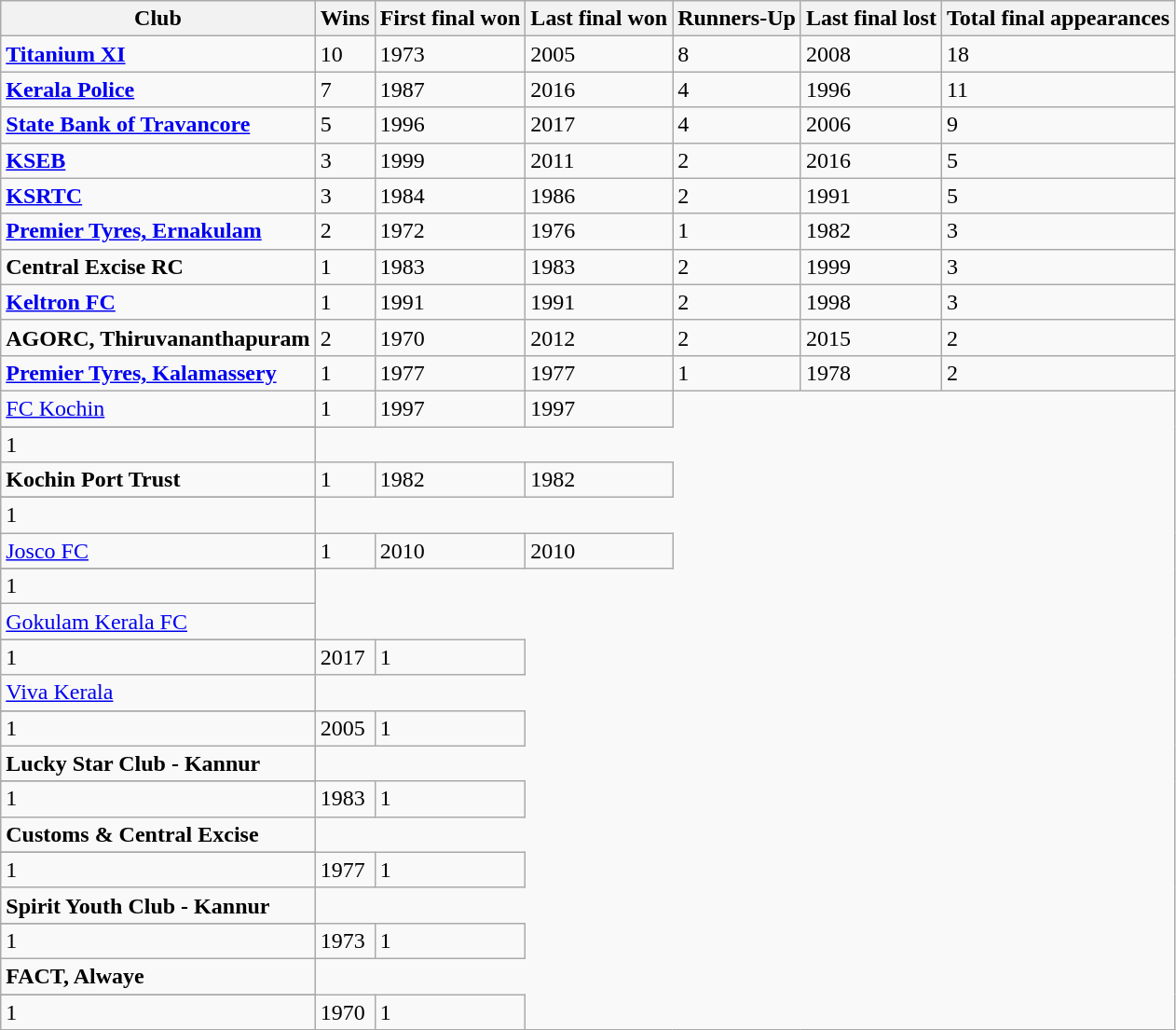<table class="wikitable">
<tr>
<th>Club</th>
<th>Wins</th>
<th>First final won</th>
<th>Last final won</th>
<th>Runners-Up</th>
<th>Last final lost</th>
<th>Total final appearances</th>
</tr>
<tr>
<td><a href='#'><strong>Titanium XI</strong></a></td>
<td>10</td>
<td>1973</td>
<td>2005</td>
<td>8</td>
<td>2008</td>
<td>18</td>
</tr>
<tr>
<td><strong><a href='#'>Kerala Police</a></strong></td>
<td>7</td>
<td>1987</td>
<td>2016</td>
<td>4</td>
<td>1996</td>
<td>11</td>
</tr>
<tr>
<td><a href='#'><strong>State Bank of Travancore</strong></a></td>
<td>5</td>
<td>1996</td>
<td>2017</td>
<td>4</td>
<td>2006</td>
<td>9</td>
</tr>
<tr>
<td><strong><a href='#'>KSEB</a></strong></td>
<td>3</td>
<td>1999</td>
<td>2011</td>
<td>2</td>
<td>2016</td>
<td>5</td>
</tr>
<tr>
<td><a href='#'><strong>KSRTC</strong></a></td>
<td>3</td>
<td>1984</td>
<td>1986</td>
<td>2</td>
<td>1991</td>
<td>5</td>
</tr>
<tr>
<td><a href='#'><strong>Premier Tyres, Ernakulam</strong></a></td>
<td>2</td>
<td>1972</td>
<td>1976</td>
<td>1</td>
<td>1982</td>
<td>3</td>
</tr>
<tr>
<td><strong>Central Excise RC</strong></td>
<td>1</td>
<td>1983</td>
<td>1983</td>
<td>2</td>
<td>1999</td>
<td>3</td>
</tr>
<tr>
<td><a href='#'><strong>Keltron FC</strong></a></td>
<td>1</td>
<td>1991</td>
<td>1991</td>
<td>2</td>
<td>1998</td>
<td>3</td>
</tr>
<tr>
<td><strong>AGORC, Thiruvananthapuram</strong></td>
<td>2</td>
<td>1970</td>
<td>2012</td>
<td>2</td>
<td>2015</td>
<td>2</td>
</tr>
<tr>
<td><a href='#'><strong>Premier Tyres, Kalamassery</strong></a></td>
<td>1</td>
<td>1977</td>
<td>1977</td>
<td>1</td>
<td>1978</td>
<td>2</td>
</tr>
<tr>
<td><a href='#'>FC Kochin</a></td>
<td>1</td>
<td>1997</td>
<td>1997</td>
</tr>
<tr>
</tr>
<tr>
<td>1</td>
</tr>
<tr>
<td><strong>Kochin Port Trust</strong></td>
<td>1</td>
<td>1982</td>
<td>1982</td>
</tr>
<tr>
</tr>
<tr>
<td>1</td>
</tr>
<tr>
<td><a href='#'>Josco FC</a></td>
<td>1</td>
<td>2010</td>
<td>2010</td>
</tr>
<tr>
</tr>
<tr>
<td>1</td>
</tr>
<tr>
<td><a href='#'>Gokulam Kerala FC</a></td>
</tr>
<tr>
</tr>
<tr>
</tr>
<tr>
<td>1</td>
<td>2017</td>
<td>1</td>
</tr>
<tr>
<td><a href='#'>Viva Kerala</a></td>
</tr>
<tr>
</tr>
<tr>
</tr>
<tr>
<td>1</td>
<td>2005</td>
<td>1</td>
</tr>
<tr>
<td><strong>Lucky Star Club - Kannur</strong></td>
</tr>
<tr>
</tr>
<tr>
</tr>
<tr>
<td>1</td>
<td>1983</td>
<td>1</td>
</tr>
<tr>
<td><strong>Customs & Central Excise</strong></td>
</tr>
<tr>
</tr>
<tr>
</tr>
<tr>
<td>1</td>
<td>1977</td>
<td>1</td>
</tr>
<tr>
<td><strong>Spirit Youth Club - Kannur</strong></td>
</tr>
<tr>
</tr>
<tr>
</tr>
<tr>
<td>1</td>
<td>1973</td>
<td>1</td>
</tr>
<tr>
<td><strong>FACT, Alwaye</strong></td>
</tr>
<tr>
</tr>
<tr>
</tr>
<tr>
<td>1</td>
<td>1970</td>
<td>1</td>
</tr>
</table>
